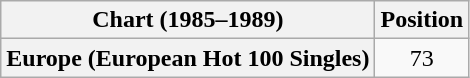<table class="wikitable plainrowheaders" style="text-align:center">
<tr>
<th scope="col">Chart (1985–1989)</th>
<th scope="col">Position</th>
</tr>
<tr>
<th scope="row">Europe (European Hot 100 Singles)</th>
<td>73</td>
</tr>
</table>
